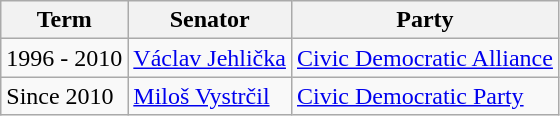<table class="wikitable">
<tr>
<th>Term</th>
<th>Senator</th>
<th>Party</th>
</tr>
<tr>
<td>1996 - 2010</td>
<td><a href='#'>Václav Jehlička</a></td>
<td><a href='#'>Civic Democratic Alliance</a></td>
</tr>
<tr>
<td>Since 2010</td>
<td><a href='#'>Miloš Vystrčil</a></td>
<td><a href='#'>Civic Democratic Party</a></td>
</tr>
</table>
